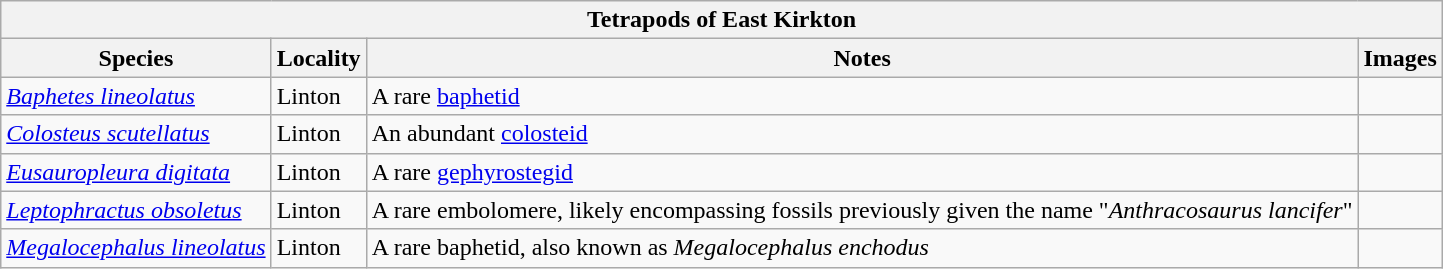<table class="wikitable" align="center">
<tr>
<th colspan="4" align="center"><strong>Tetrapods of East Kirkton</strong></th>
</tr>
<tr>
<th>Species</th>
<th>Locality</th>
<th>Notes</th>
<th>Images</th>
</tr>
<tr>
<td><em><a href='#'>Baphetes lineolatus</a></em></td>
<td>Linton</td>
<td>A rare <a href='#'>baphetid</a></td>
<td></td>
</tr>
<tr>
<td><em><a href='#'>Colosteus scutellatus</a></em></td>
<td>Linton</td>
<td>An abundant <a href='#'>colosteid</a></td>
<td></td>
</tr>
<tr>
<td><em><a href='#'>Eusauropleura digitata</a></em></td>
<td>Linton</td>
<td>A rare <a href='#'>gephyrostegid</a></td>
<td></td>
</tr>
<tr>
<td><em><a href='#'>Leptophractus obsoletus</a></em></td>
<td>Linton</td>
<td>A rare embolomere, likely encompassing fossils previously given the name "<em>Anthracosaurus lancifer</em>"</td>
<td></td>
</tr>
<tr>
<td><em><a href='#'>Megalocephalus lineolatus</a></em></td>
<td>Linton</td>
<td>A rare baphetid, also known as <em>Megalocephalus enchodus</em></td>
<td></td>
</tr>
</table>
